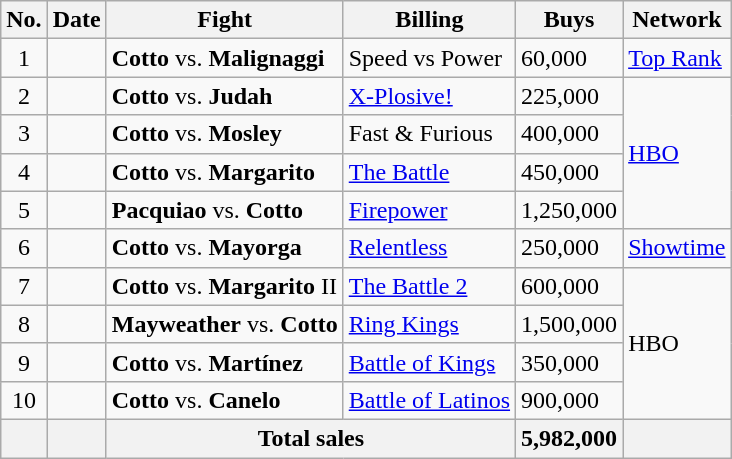<table class="wikitable">
<tr>
<th>No.</th>
<th>Date</th>
<th>Fight</th>
<th>Billing</th>
<th>Buys</th>
<th>Network</th>
</tr>
<tr>
<td align=center>1</td>
<td align=center></td>
<td><strong>Cotto</strong> vs. <strong>Malignaggi</strong></td>
<td>Speed vs Power</td>
<td>60,000</td>
<td><a href='#'>Top Rank</a></td>
</tr>
<tr>
<td align=center>2</td>
<td align=center></td>
<td><strong>Cotto</strong> vs. <strong>Judah</strong></td>
<td><a href='#'>X-Plosive!</a></td>
<td>225,000</td>
<td rowspan=4><a href='#'>HBO</a></td>
</tr>
<tr>
<td align=center>3</td>
<td align=center></td>
<td><strong>Cotto</strong> vs. <strong>Mosley</strong></td>
<td>Fast & Furious</td>
<td>400,000</td>
</tr>
<tr>
<td align=center>4</td>
<td align=center></td>
<td><strong>Cotto</strong> vs. <strong>Margarito</strong></td>
<td><a href='#'>The Battle</a></td>
<td>450,000</td>
</tr>
<tr>
<td align=center>5</td>
<td align=center></td>
<td><strong>Pacquiao</strong> vs. <strong>Cotto</strong></td>
<td><a href='#'>Firepower</a></td>
<td>1,250,000</td>
</tr>
<tr>
<td align=center>6</td>
<td align=center></td>
<td><strong>Cotto</strong> vs. <strong>Mayorga</strong></td>
<td><a href='#'>Relentless</a></td>
<td>250,000</td>
<td><a href='#'>Showtime</a></td>
</tr>
<tr>
<td align=center>7</td>
<td align=center></td>
<td><strong>Cotto</strong> vs. <strong>Margarito</strong> II</td>
<td><a href='#'>The Battle 2</a></td>
<td>600,000</td>
<td rowspan=4>HBO</td>
</tr>
<tr>
<td align=center>8</td>
<td align=center></td>
<td><strong>Mayweather</strong> vs. <strong>Cotto</strong></td>
<td><a href='#'>Ring Kings</a></td>
<td>1,500,000</td>
</tr>
<tr>
<td align=center>9</td>
<td align=center></td>
<td><strong>Cotto</strong> vs. <strong>Martínez</strong></td>
<td><a href='#'>Battle of Kings</a></td>
<td>350,000</td>
</tr>
<tr>
<td align=center>10</td>
<td align=center></td>
<td><strong>Cotto</strong> vs. <strong>Canelo</strong></td>
<td><a href='#'>Battle of Latinos</a></td>
<td>900,000</td>
</tr>
<tr>
<th></th>
<th></th>
<th colspan="2">Total sales</th>
<th>5,982,000</th>
<th></th>
</tr>
</table>
